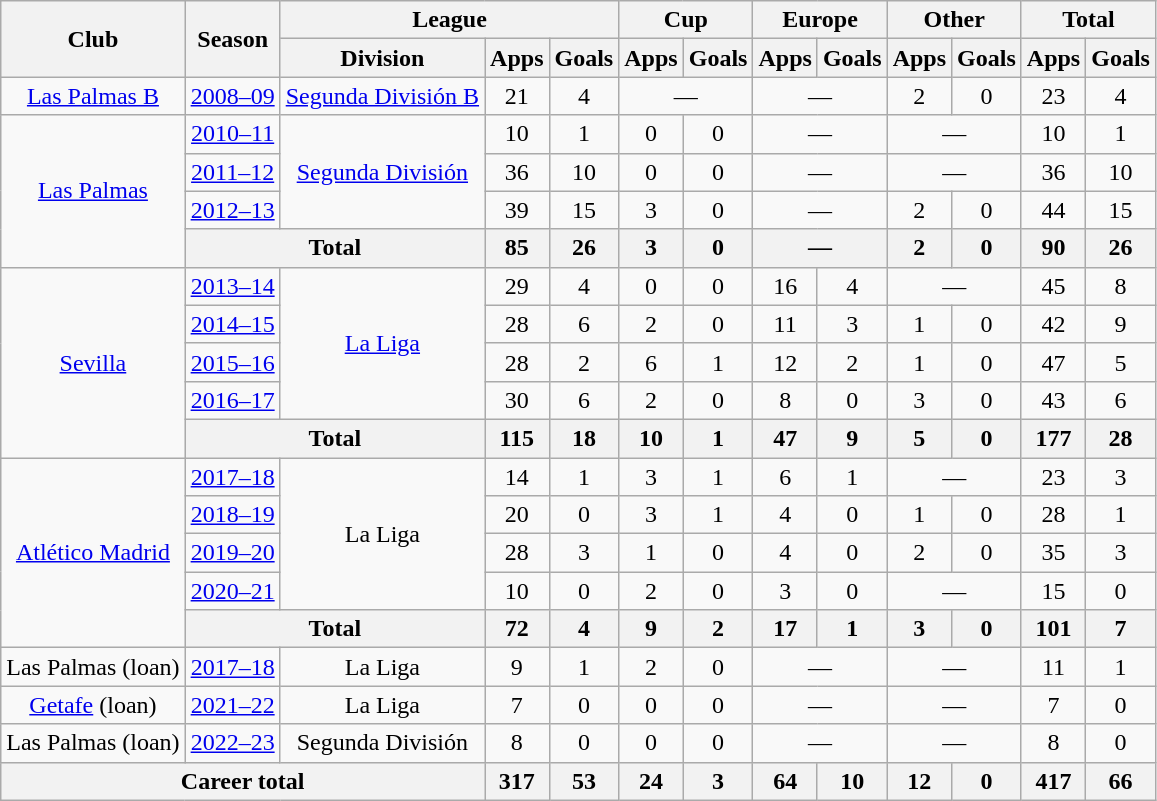<table class="wikitable" style="text-align:center">
<tr>
<th rowspan="2">Club</th>
<th rowspan="2">Season</th>
<th colspan="3">League</th>
<th colspan="2">Cup</th>
<th colspan="2">Europe</th>
<th colspan="2">Other</th>
<th colspan="2">Total</th>
</tr>
<tr>
<th>Division</th>
<th>Apps</th>
<th>Goals</th>
<th>Apps</th>
<th>Goals</th>
<th>Apps</th>
<th>Goals</th>
<th>Apps</th>
<th>Goals</th>
<th>Apps</th>
<th>Goals</th>
</tr>
<tr>
<td><a href='#'>Las Palmas B</a></td>
<td><a href='#'>2008–09</a></td>
<td><a href='#'>Segunda División B</a></td>
<td>21</td>
<td>4</td>
<td colspan="2">—</td>
<td colspan="2">—</td>
<td>2</td>
<td>0</td>
<td>23</td>
<td>4</td>
</tr>
<tr>
<td rowspan="4"><a href='#'>Las Palmas</a></td>
<td><a href='#'>2010–11</a></td>
<td rowspan="3"><a href='#'>Segunda División</a></td>
<td>10</td>
<td>1</td>
<td>0</td>
<td>0</td>
<td colspan="2">—</td>
<td colspan="2">—</td>
<td>10</td>
<td>1</td>
</tr>
<tr>
<td><a href='#'>2011–12</a></td>
<td>36</td>
<td>10</td>
<td>0</td>
<td>0</td>
<td colspan="2">—</td>
<td colspan="2">—</td>
<td>36</td>
<td>10</td>
</tr>
<tr>
<td><a href='#'>2012–13</a></td>
<td>39</td>
<td>15</td>
<td>3</td>
<td>0</td>
<td colspan="2">—</td>
<td>2</td>
<td>0</td>
<td>44</td>
<td>15</td>
</tr>
<tr>
<th colspan="2">Total</th>
<th>85</th>
<th>26</th>
<th>3</th>
<th>0</th>
<th colspan="2">—</th>
<th>2</th>
<th>0</th>
<th>90</th>
<th>26</th>
</tr>
<tr>
<td rowspan="5"><a href='#'>Sevilla</a></td>
<td><a href='#'>2013–14</a></td>
<td rowspan="4"><a href='#'>La Liga</a></td>
<td>29</td>
<td>4</td>
<td>0</td>
<td>0</td>
<td>16</td>
<td>4</td>
<td colspan="2">—</td>
<td>45</td>
<td>8</td>
</tr>
<tr>
<td><a href='#'>2014–15</a></td>
<td>28</td>
<td>6</td>
<td>2</td>
<td>0</td>
<td>11</td>
<td>3</td>
<td>1</td>
<td>0</td>
<td>42</td>
<td>9</td>
</tr>
<tr>
<td><a href='#'>2015–16</a></td>
<td>28</td>
<td>2</td>
<td>6</td>
<td>1</td>
<td>12</td>
<td>2</td>
<td>1</td>
<td>0</td>
<td>47</td>
<td>5</td>
</tr>
<tr>
<td><a href='#'>2016–17</a></td>
<td>30</td>
<td>6</td>
<td>2</td>
<td>0</td>
<td>8</td>
<td>0</td>
<td>3</td>
<td>0</td>
<td>43</td>
<td>6</td>
</tr>
<tr>
<th colspan="2">Total</th>
<th>115</th>
<th>18</th>
<th>10</th>
<th>1</th>
<th>47</th>
<th>9</th>
<th>5</th>
<th>0</th>
<th>177</th>
<th>28</th>
</tr>
<tr>
<td rowspan="5"><a href='#'>Atlético Madrid</a></td>
<td><a href='#'>2017–18</a></td>
<td rowspan="4">La Liga</td>
<td>14</td>
<td>1</td>
<td>3</td>
<td>1</td>
<td>6</td>
<td>1</td>
<td colspan="2">—</td>
<td>23</td>
<td>3</td>
</tr>
<tr>
<td><a href='#'>2018–19</a></td>
<td>20</td>
<td>0</td>
<td>3</td>
<td>1</td>
<td>4</td>
<td>0</td>
<td>1</td>
<td>0</td>
<td>28</td>
<td>1</td>
</tr>
<tr>
<td><a href='#'>2019–20</a></td>
<td>28</td>
<td>3</td>
<td>1</td>
<td>0</td>
<td>4</td>
<td>0</td>
<td>2</td>
<td>0</td>
<td>35</td>
<td>3</td>
</tr>
<tr>
<td><a href='#'>2020–21</a></td>
<td>10</td>
<td>0</td>
<td>2</td>
<td>0</td>
<td>3</td>
<td>0</td>
<td colspan="2">—</td>
<td>15</td>
<td>0</td>
</tr>
<tr>
<th colspan="2">Total</th>
<th>72</th>
<th>4</th>
<th>9</th>
<th>2</th>
<th>17</th>
<th>1</th>
<th>3</th>
<th>0</th>
<th>101</th>
<th>7</th>
</tr>
<tr>
<td>Las Palmas (loan)</td>
<td><a href='#'>2017–18</a></td>
<td>La Liga</td>
<td>9</td>
<td>1</td>
<td>2</td>
<td>0</td>
<td colspan="2">—</td>
<td colspan="2">—</td>
<td>11</td>
<td>1</td>
</tr>
<tr>
<td><a href='#'>Getafe</a> (loan)</td>
<td><a href='#'>2021–22</a></td>
<td>La Liga</td>
<td>7</td>
<td>0</td>
<td>0</td>
<td>0</td>
<td colspan="2">—</td>
<td colspan="2">—</td>
<td>7</td>
<td>0</td>
</tr>
<tr>
<td>Las Palmas (loan)</td>
<td><a href='#'>2022–23</a></td>
<td>Segunda División</td>
<td>8</td>
<td>0</td>
<td>0</td>
<td>0</td>
<td colspan="2">—</td>
<td colspan="2">—</td>
<td>8</td>
<td>0</td>
</tr>
<tr>
<th colspan="3">Career total</th>
<th>317</th>
<th>53</th>
<th>24</th>
<th>3</th>
<th>64</th>
<th>10</th>
<th>12</th>
<th>0</th>
<th>417</th>
<th>66</th>
</tr>
</table>
